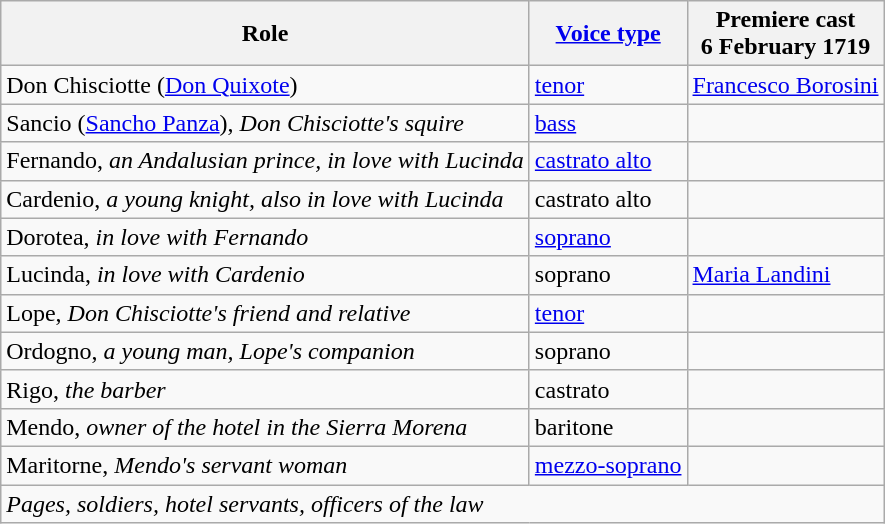<table class="wikitable">
<tr>
<th>Role</th>
<th><a href='#'>Voice type</a></th>
<th>Premiere cast<br>6 February 1719</th>
</tr>
<tr>
<td>Don Chisciotte (<a href='#'>Don Quixote</a>)</td>
<td><a href='#'>tenor</a></td>
<td><a href='#'>Francesco Borosini</a></td>
</tr>
<tr>
<td>Sancio (<a href='#'>Sancho Panza</a>), <em>Don Chisciotte's squire</em></td>
<td><a href='#'>bass</a></td>
<td></td>
</tr>
<tr>
<td>Fernando, <em>an Andalusian prince, in love with Lucinda</em></td>
<td><a href='#'>castrato alto</a></td>
<td></td>
</tr>
<tr>
<td>Cardenio, <em>a young knight, also in love with Lucinda</em></td>
<td>castrato alto</td>
<td></td>
</tr>
<tr>
<td>Dorotea, <em>in love with Fernando</em></td>
<td><a href='#'>soprano</a></td>
<td></td>
</tr>
<tr>
<td>Lucinda, <em>in love with Cardenio</em></td>
<td>soprano</td>
<td><a href='#'>Maria Landini</a></td>
</tr>
<tr>
<td>Lope, <em>Don Chisciotte's friend and relative</em></td>
<td><a href='#'>tenor</a></td>
<td></td>
</tr>
<tr>
<td>Ordogno, <em>a young man, Lope's companion</em></td>
<td>soprano</td>
<td></td>
</tr>
<tr>
<td>Rigo, <em>the barber</em></td>
<td>castrato</td>
<td></td>
</tr>
<tr>
<td>Mendo, <em>owner of the hotel in the Sierra Morena</em></td>
<td>baritone</td>
<td></td>
</tr>
<tr>
<td>Maritorne, <em>Mendo's servant woman</em></td>
<td><a href='#'>mezzo-soprano</a></td>
<td></td>
</tr>
<tr>
<td colspan="3"><em>Pages, soldiers, hotel servants, officers of the law</em></td>
</tr>
</table>
